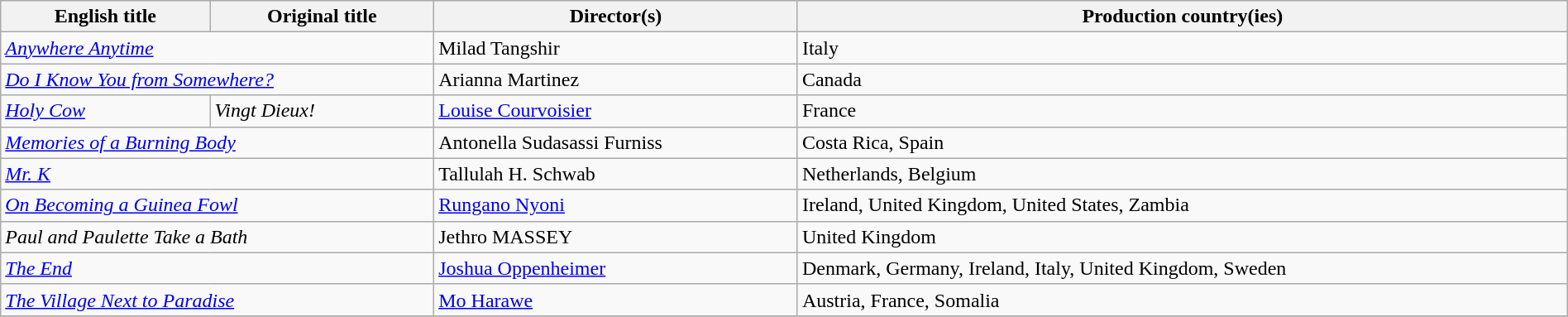<table class="sortable wikitable" style="width:100%; margin-bottom:4px" cellpadding="5">
<tr>
<th scope="col">English title</th>
<th scope="col">Original title</th>
<th scope="col">Director(s)</th>
<th scope="col">Production country(ies)</th>
</tr>
<tr>
<td colspan="2"><em><a href='#'>Anywhere Anytime</a></em></td>
<td>Milad Tangshir</td>
<td>Italy</td>
</tr>
<tr>
<td colspan="2"><em><a href='#'>Do I Know You from Somewhere?</a></em></td>
<td>Arianna Martinez</td>
<td>Canada</td>
</tr>
<tr>
<td><em><a href='#'>Holy Cow</a></em></td>
<td><em>Vingt Dieux!</em></td>
<td><a href='#'>Louise Courvoisier</a></td>
<td>France</td>
</tr>
<tr>
<td colspan="2"><em><a href='#'>Memories of a Burning Body</a></em></td>
<td>Antonella Sudasassi Furniss</td>
<td>Costa Rica, Spain</td>
</tr>
<tr>
<td colspan="2"><em><a href='#'>Mr. K</a></em></td>
<td>Tallulah H. Schwab</td>
<td>Netherlands, Belgium</td>
</tr>
<tr>
<td colspan="2"><em><a href='#'>On Becoming a Guinea Fowl</a></em></td>
<td><a href='#'>Rungano Nyoni</a></td>
<td>Ireland, United Kingdom, United States, Zambia</td>
</tr>
<tr>
<td colspan="2"><em>Paul and Paulette Take a Bath</em></td>
<td>Jethro MASSEY</td>
<td>United Kingdom</td>
</tr>
<tr>
<td colspan="2"><em><a href='#'>The End</a></em></td>
<td><a href='#'>Joshua Oppenheimer</a></td>
<td>Denmark, Germany, Ireland, Italy, United Kingdom, Sweden</td>
</tr>
<tr>
<td colspan="2"><em><a href='#'>The Village Next to Paradise</a></em></td>
<td><a href='#'>Mo Harawe</a></td>
<td>Austria, France, Somalia</td>
</tr>
<tr>
</tr>
</table>
